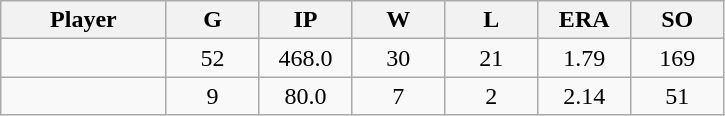<table class="wikitable sortable">
<tr>
<th bgcolor="#DDDDFF" width="16%">Player</th>
<th bgcolor="#DDDDFF" width="9%">G</th>
<th bgcolor="#DDDDFF" width="9%">IP</th>
<th bgcolor="#DDDDFF" width="9%">W</th>
<th bgcolor="#DDDDFF" width="9%">L</th>
<th bgcolor="#DDDDFF" width="9%">ERA</th>
<th bgcolor="#DDDDFF" width="9%">SO</th>
</tr>
<tr align="center">
<td></td>
<td>52</td>
<td>468.0</td>
<td>30</td>
<td>21</td>
<td>1.79</td>
<td>169</td>
</tr>
<tr align="center">
<td></td>
<td>9</td>
<td>80.0</td>
<td>7</td>
<td>2</td>
<td>2.14</td>
<td>51</td>
</tr>
</table>
